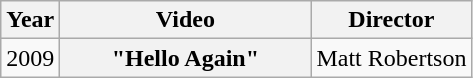<table class="wikitable plainrowheaders">
<tr>
<th>Year</th>
<th style="width:10em;">Video</th>
<th>Director</th>
</tr>
<tr>
<td>2009</td>
<th scope="row">"Hello Again"</th>
<td>Matt Robertson</td>
</tr>
</table>
